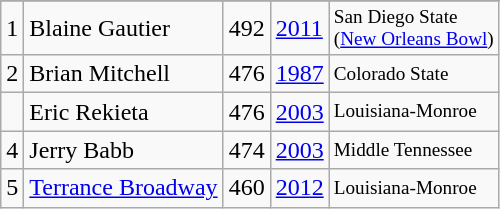<table class="wikitable">
<tr>
</tr>
<tr>
<td>1</td>
<td>Blaine Gautier</td>
<td><abbr>492</abbr></td>
<td><a href='#'>2011</a></td>
<td style="font-size:80%;">San Diego State<br>(<a href='#'>New Orleans Bowl</a>)</td>
</tr>
<tr>
<td>2</td>
<td>Brian Mitchell</td>
<td><abbr>476</abbr></td>
<td><a href='#'>1987</a></td>
<td style="font-size:80%;">Colorado State</td>
</tr>
<tr>
<td></td>
<td>Eric Rekieta</td>
<td><abbr>476</abbr></td>
<td><a href='#'>2003</a></td>
<td style="font-size:80%;">Louisiana-Monroe</td>
</tr>
<tr>
<td>4</td>
<td>Jerry Babb</td>
<td><abbr>474</abbr></td>
<td><a href='#'>2003</a></td>
<td style="font-size:80%;">Middle Tennessee</td>
</tr>
<tr>
<td>5</td>
<td><a href='#'>Terrance Broadway</a></td>
<td><abbr>460</abbr></td>
<td><a href='#'>2012</a></td>
<td style="font-size:80%;">Louisiana-Monroe</td>
</tr>
</table>
